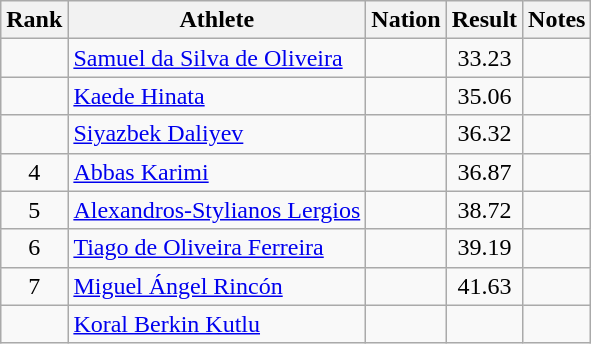<table class="wikitable sortable" style="text-align:center">
<tr>
<th>Rank</th>
<th>Athlete</th>
<th>Nation</th>
<th>Result</th>
<th>Notes</th>
</tr>
<tr>
<td></td>
<td align=left><a href='#'>Samuel da Silva de Oliveira</a></td>
<td align=left></td>
<td>33.23</td>
<td></td>
</tr>
<tr>
<td></td>
<td align=left><a href='#'>Kaede Hinata</a></td>
<td align=left></td>
<td>35.06</td>
<td></td>
</tr>
<tr>
<td></td>
<td align=left><a href='#'>Siyazbek Daliyev</a></td>
<td align=left></td>
<td>36.32</td>
<td></td>
</tr>
<tr>
<td>4</td>
<td align=left><a href='#'>Abbas Karimi</a></td>
<td align=left></td>
<td>36.87</td>
<td></td>
</tr>
<tr>
<td>5</td>
<td align=left><a href='#'>Alexandros-Stylianos Lergios</a></td>
<td align=left></td>
<td>38.72</td>
<td></td>
</tr>
<tr>
<td>6</td>
<td align=left><a href='#'>Tiago de Oliveira Ferreira</a></td>
<td align=left></td>
<td>39.19</td>
<td></td>
</tr>
<tr>
<td>7</td>
<td align=left><a href='#'>Miguel Ángel Rincón</a></td>
<td align=left></td>
<td>41.63</td>
<td></td>
</tr>
<tr>
<td></td>
<td align=left><a href='#'>Koral Berkin Kutlu</a></td>
<td align=left></td>
<td data-sort-value=9:99.99></td>
<td></td>
</tr>
</table>
